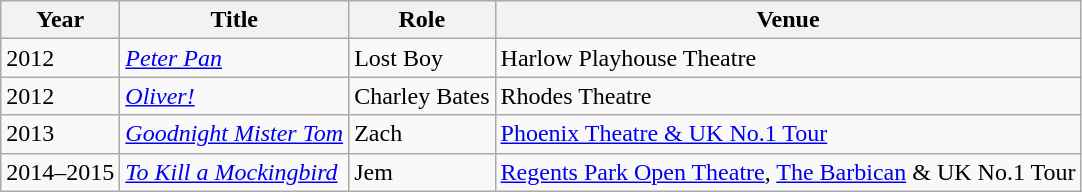<table class="wikitable">
<tr>
<th>Year</th>
<th>Title</th>
<th>Role</th>
<th>Venue</th>
</tr>
<tr>
<td>2012</td>
<td><em><a href='#'>Peter Pan</a></em></td>
<td>Lost Boy</td>
<td>Harlow Playhouse Theatre</td>
</tr>
<tr>
<td>2012</td>
<td><em><a href='#'>Oliver!</a></em></td>
<td>Charley Bates</td>
<td>Rhodes Theatre</td>
</tr>
<tr>
<td>2013</td>
<td><em><a href='#'>Goodnight Mister Tom</a></em></td>
<td>Zach</td>
<td><a href='#'>Phoenix Theatre & UK No.1 Tour</a></td>
</tr>
<tr>
<td>2014–2015</td>
<td><em><a href='#'>To Kill a Mockingbird</a></em></td>
<td>Jem</td>
<td><a href='#'>Regents Park Open Theatre</a>, <a href='#'>The Barbican</a> & UK No.1 Tour</td>
</tr>
</table>
